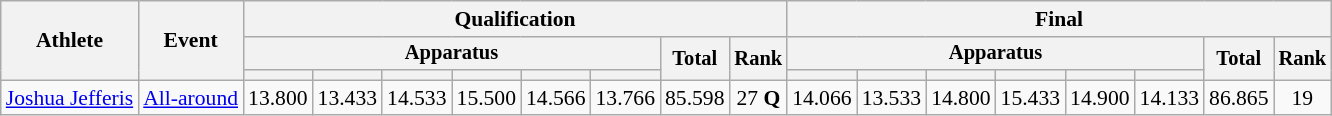<table class="wikitable" style="font-size:90%">
<tr>
<th rowspan="3">Athlete</th>
<th rowspan="3">Event</th>
<th colspan=8>Qualification</th>
<th colspan=8>Final</th>
</tr>
<tr style="font-size:95%">
<th colspan = "6">Apparatus</th>
<th rowspan=2>Total</th>
<th rowspan=2>Rank</th>
<th colspan = "6">Apparatus</th>
<th rowspan=2>Total</th>
<th rowspan=2>Rank</th>
</tr>
<tr style="font-size:95%">
<th></th>
<th></th>
<th></th>
<th></th>
<th></th>
<th></th>
<th></th>
<th></th>
<th></th>
<th></th>
<th></th>
<th></th>
</tr>
<tr align=center>
<td align=left><a href='#'>Joshua Jefferis</a></td>
<td align=left><a href='#'>All-around</a></td>
<td>13.800</td>
<td>13.433</td>
<td>14.533</td>
<td>15.500</td>
<td>14.566</td>
<td>13.766</td>
<td>85.598</td>
<td>27 <strong>Q</strong></td>
<td>14.066</td>
<td>13.533</td>
<td>14.800</td>
<td>15.433</td>
<td>14.900</td>
<td>14.133</td>
<td>86.865</td>
<td>19</td>
</tr>
</table>
